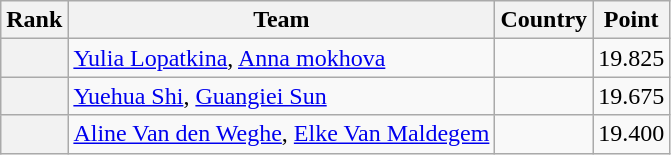<table class="wikitable sortable">
<tr>
<th>Rank</th>
<th>Team</th>
<th>Country</th>
<th>Point</th>
</tr>
<tr>
<th></th>
<td><a href='#'>Yulia Lopatkina</a>, <a href='#'>Anna mokhova</a></td>
<td></td>
<td>19.825</td>
</tr>
<tr>
<th></th>
<td><a href='#'>Yuehua Shi</a>, <a href='#'>Guangiei Sun</a></td>
<td></td>
<td>19.675</td>
</tr>
<tr>
<th></th>
<td><a href='#'>Aline Van den Weghe</a>, <a href='#'>Elke Van Maldegem</a></td>
<td></td>
<td>19.400</td>
</tr>
</table>
